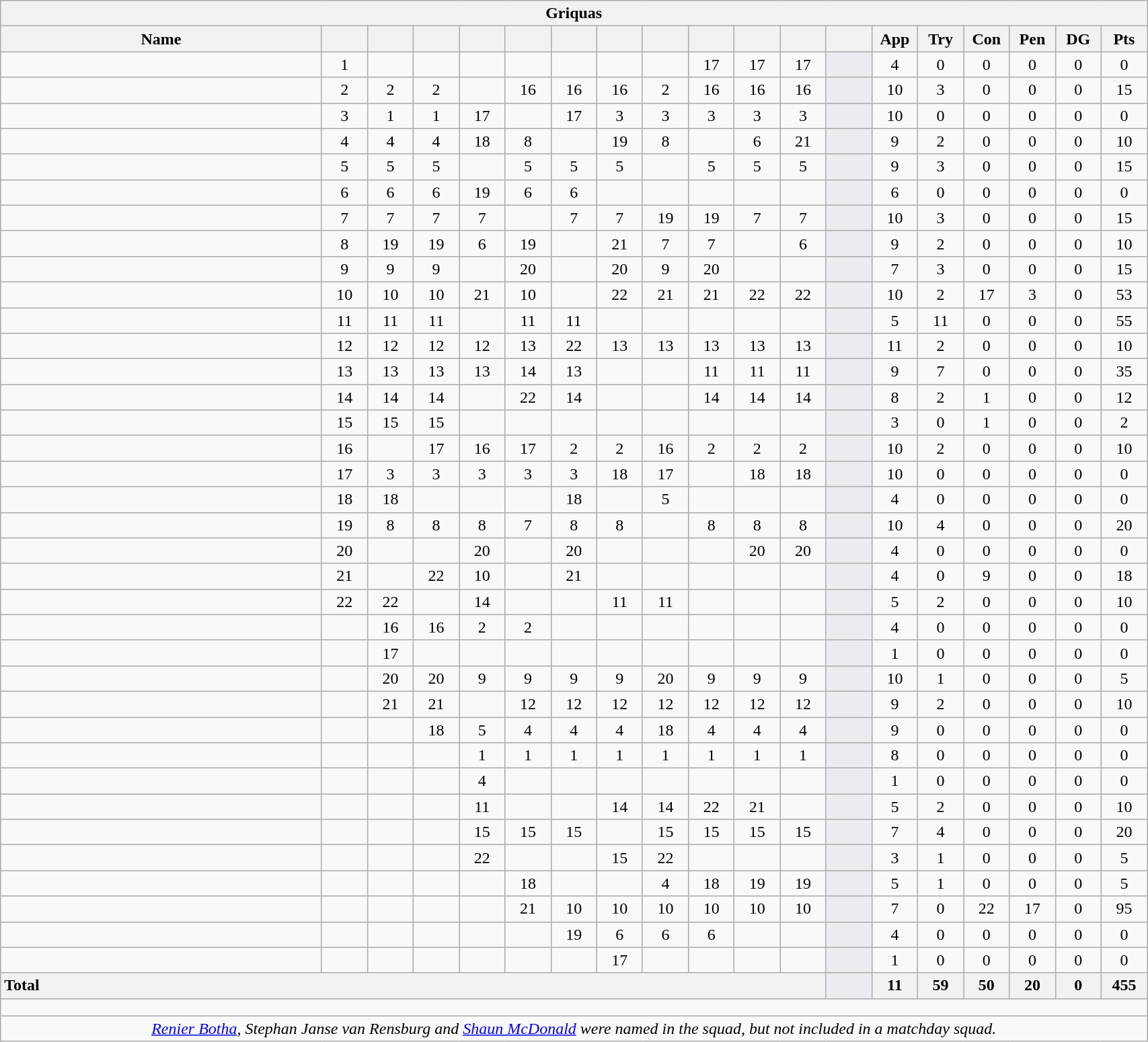<table class="wikitable collapsible collapsed" style="text-align:center; font-size:100%; width:90%">
<tr>
<th colspan="100%">Griquas</th>
</tr>
<tr>
<th style="width:28%;">Name</th>
<th style="width:4%;"></th>
<th style="width:4%;"></th>
<th style="width:4%;"></th>
<th style="width:4%;"></th>
<th style="width:4%;"></th>
<th style="width:4%;"></th>
<th style="width:4%;"></th>
<th style="width:4%;"></th>
<th style="width:4%;"></th>
<th style="width:4%;"></th>
<th style="width:4%;"></th>
<th style="width:4%;"></th>
<th style="width:4%;">App</th>
<th style="width:4%;">Try</th>
<th style="width:4%;">Con</th>
<th style="width:4%;">Pen</th>
<th style="width:4%;">DG</th>
<th style="width:4%;">Pts</th>
</tr>
<tr>
<td style="text-align:left;"></td>
<td>1</td>
<td></td>
<td></td>
<td></td>
<td></td>
<td></td>
<td></td>
<td></td>
<td>17 </td>
<td>17 </td>
<td>17 </td>
<td style="background:#EBECF0;"></td>
<td>4</td>
<td>0</td>
<td>0</td>
<td>0</td>
<td>0</td>
<td>0</td>
</tr>
<tr>
<td style="text-align:left;"></td>
<td>2</td>
<td>2</td>
<td>2</td>
<td></td>
<td>16 </td>
<td>16 </td>
<td>16 </td>
<td>2</td>
<td>16 </td>
<td>16 </td>
<td>16 </td>
<td style="background:#EBECF0;"></td>
<td>10</td>
<td>3</td>
<td>0</td>
<td>0</td>
<td>0</td>
<td>15</td>
</tr>
<tr>
<td style="text-align:left;"></td>
<td>3</td>
<td>1</td>
<td>1</td>
<td>17 </td>
<td></td>
<td>17 </td>
<td>3</td>
<td>3</td>
<td>3</td>
<td>3</td>
<td>3</td>
<td style="background:#EBECF0;"></td>
<td>10</td>
<td>0</td>
<td>0</td>
<td>0</td>
<td>0</td>
<td>0</td>
</tr>
<tr>
<td style="text-align:left;"></td>
<td>4</td>
<td>4</td>
<td>4</td>
<td>18 </td>
<td>8</td>
<td></td>
<td>19 </td>
<td>8</td>
<td></td>
<td>6</td>
<td>21 </td>
<td style="background:#EBECF0;"></td>
<td>9</td>
<td>2</td>
<td>0</td>
<td>0</td>
<td>0</td>
<td>10</td>
</tr>
<tr>
<td style="text-align:left;"></td>
<td>5</td>
<td>5</td>
<td>5</td>
<td></td>
<td>5</td>
<td>5</td>
<td>5</td>
<td></td>
<td>5</td>
<td>5</td>
<td>5</td>
<td style="background:#EBECF0;"></td>
<td>9</td>
<td>3</td>
<td>0</td>
<td>0</td>
<td>0</td>
<td>15</td>
</tr>
<tr>
<td style="text-align:left;"></td>
<td>6</td>
<td>6</td>
<td>6</td>
<td>19 </td>
<td>6</td>
<td>6</td>
<td></td>
<td></td>
<td></td>
<td></td>
<td></td>
<td style="background:#EBECF0;"></td>
<td>6</td>
<td>0</td>
<td>0</td>
<td>0</td>
<td>0</td>
<td>0</td>
</tr>
<tr>
<td style="text-align:left;"></td>
<td>7</td>
<td>7</td>
<td>7</td>
<td>7</td>
<td></td>
<td>7</td>
<td>7</td>
<td>19 </td>
<td>19 </td>
<td>7</td>
<td>7</td>
<td style="background:#EBECF0;"></td>
<td>10</td>
<td>3</td>
<td>0</td>
<td>0</td>
<td>0</td>
<td>15</td>
</tr>
<tr>
<td style="text-align:left;"></td>
<td>8</td>
<td>19 </td>
<td>19 </td>
<td>6</td>
<td>19 </td>
<td></td>
<td>21 </td>
<td>7</td>
<td>7</td>
<td></td>
<td>6</td>
<td style="background:#EBECF0;"></td>
<td>9</td>
<td>2</td>
<td>0</td>
<td>0</td>
<td>0</td>
<td>10</td>
</tr>
<tr>
<td style="text-align:left;"></td>
<td>9</td>
<td>9</td>
<td>9</td>
<td></td>
<td>20 </td>
<td></td>
<td>20 </td>
<td>9</td>
<td>20 </td>
<td></td>
<td></td>
<td style="background:#EBECF0;"></td>
<td>7</td>
<td>3</td>
<td>0</td>
<td>0</td>
<td>0</td>
<td>15</td>
</tr>
<tr>
<td style="text-align:left;"></td>
<td>10</td>
<td>10</td>
<td>10</td>
<td>21 </td>
<td>10</td>
<td></td>
<td>22 </td>
<td>21 </td>
<td>21 </td>
<td>22 </td>
<td>22 </td>
<td style="background:#EBECF0;"></td>
<td>10</td>
<td>2</td>
<td>17</td>
<td>3</td>
<td>0</td>
<td>53</td>
</tr>
<tr>
<td style="text-align:left;"></td>
<td>11</td>
<td>11</td>
<td>11</td>
<td></td>
<td>11</td>
<td>11</td>
<td></td>
<td></td>
<td></td>
<td></td>
<td></td>
<td style="background:#EBECF0;"></td>
<td>5</td>
<td>11</td>
<td>0</td>
<td>0</td>
<td>0</td>
<td>55</td>
</tr>
<tr>
<td style="text-align:left;"></td>
<td>12</td>
<td>12</td>
<td>12</td>
<td>12</td>
<td>13</td>
<td>22 </td>
<td>13</td>
<td>13</td>
<td>13</td>
<td>13</td>
<td>13</td>
<td style="background:#EBECF0;"></td>
<td>11</td>
<td>2</td>
<td>0</td>
<td>0</td>
<td>0</td>
<td>10</td>
</tr>
<tr>
<td style="text-align:left;"></td>
<td>13</td>
<td>13</td>
<td>13</td>
<td>13</td>
<td>14</td>
<td>13</td>
<td></td>
<td></td>
<td>11</td>
<td>11</td>
<td>11</td>
<td style="background:#EBECF0;"></td>
<td>9</td>
<td>7</td>
<td>0</td>
<td>0</td>
<td>0</td>
<td>35</td>
</tr>
<tr>
<td style="text-align:left;"></td>
<td>14</td>
<td>14</td>
<td>14</td>
<td></td>
<td>22 </td>
<td>14</td>
<td></td>
<td></td>
<td>14</td>
<td>14</td>
<td>14</td>
<td style="background:#EBECF0;"></td>
<td>8</td>
<td>2</td>
<td>1</td>
<td>0</td>
<td>0</td>
<td>12</td>
</tr>
<tr>
<td style="text-align:left;"></td>
<td>15</td>
<td>15</td>
<td>15</td>
<td></td>
<td></td>
<td></td>
<td></td>
<td></td>
<td></td>
<td></td>
<td></td>
<td style="background:#EBECF0;"></td>
<td>3</td>
<td>0</td>
<td>1</td>
<td>0</td>
<td>0</td>
<td>2</td>
</tr>
<tr>
<td style="text-align:left;"></td>
<td>16 </td>
<td></td>
<td>17 </td>
<td>16 </td>
<td>17 </td>
<td>2</td>
<td>2</td>
<td>16 </td>
<td>2</td>
<td>2</td>
<td>2</td>
<td style="background:#EBECF0;"></td>
<td>10</td>
<td>2</td>
<td>0</td>
<td>0</td>
<td>0</td>
<td>10</td>
</tr>
<tr>
<td style="text-align:left;"></td>
<td>17 </td>
<td>3</td>
<td>3</td>
<td>3</td>
<td>3</td>
<td>3</td>
<td>18 </td>
<td>17 </td>
<td></td>
<td>18 </td>
<td>18 </td>
<td style="background:#EBECF0;"></td>
<td>10</td>
<td>0</td>
<td>0</td>
<td>0</td>
<td>0</td>
<td>0</td>
</tr>
<tr>
<td style="text-align:left;"></td>
<td>18 </td>
<td>18 </td>
<td></td>
<td></td>
<td></td>
<td>18 </td>
<td></td>
<td>5</td>
<td></td>
<td></td>
<td></td>
<td style="background:#EBECF0;"></td>
<td>4</td>
<td>0</td>
<td>0</td>
<td>0</td>
<td>0</td>
<td>0</td>
</tr>
<tr>
<td style="text-align:left;"></td>
<td>19 </td>
<td>8</td>
<td>8</td>
<td>8</td>
<td>7</td>
<td>8</td>
<td>8</td>
<td></td>
<td>8</td>
<td>8</td>
<td>8</td>
<td style="background:#EBECF0;"></td>
<td>10</td>
<td>4</td>
<td>0</td>
<td>0</td>
<td>0</td>
<td>20</td>
</tr>
<tr>
<td style="text-align:left;"></td>
<td>20 </td>
<td></td>
<td></td>
<td>20 </td>
<td></td>
<td>20 </td>
<td></td>
<td></td>
<td></td>
<td>20 </td>
<td>20</td>
<td style="background:#EBECF0;"></td>
<td>4</td>
<td>0</td>
<td>0</td>
<td>0</td>
<td>0</td>
<td>0</td>
</tr>
<tr>
<td style="text-align:left;"></td>
<td>21 </td>
<td></td>
<td>22 </td>
<td>10</td>
<td></td>
<td>21 </td>
<td></td>
<td></td>
<td></td>
<td></td>
<td></td>
<td style="background:#EBECF0;"></td>
<td>4</td>
<td>0</td>
<td>9</td>
<td>0</td>
<td>0</td>
<td>18</td>
</tr>
<tr>
<td style="text-align:left;"></td>
<td>22 </td>
<td>22 </td>
<td></td>
<td>14</td>
<td></td>
<td></td>
<td>11</td>
<td>11</td>
<td></td>
<td></td>
<td></td>
<td style="background:#EBECF0;"></td>
<td>5</td>
<td>2</td>
<td>0</td>
<td>0</td>
<td>0</td>
<td>10</td>
</tr>
<tr>
<td style="text-align:left;"></td>
<td></td>
<td>16 </td>
<td>16 </td>
<td>2</td>
<td>2</td>
<td></td>
<td></td>
<td></td>
<td></td>
<td></td>
<td></td>
<td style="background:#EBECF0;"></td>
<td>4</td>
<td>0</td>
<td>0</td>
<td>0</td>
<td>0</td>
<td>0</td>
</tr>
<tr>
<td style="text-align:left;"></td>
<td></td>
<td>17 </td>
<td></td>
<td></td>
<td></td>
<td></td>
<td></td>
<td></td>
<td></td>
<td></td>
<td></td>
<td style="background:#EBECF0;"></td>
<td>1</td>
<td>0</td>
<td>0</td>
<td>0</td>
<td>0</td>
<td>0</td>
</tr>
<tr>
<td style="text-align:left;"></td>
<td></td>
<td>20 </td>
<td>20 </td>
<td>9</td>
<td>9</td>
<td>9</td>
<td>9</td>
<td>20 </td>
<td>9</td>
<td>9</td>
<td>9</td>
<td style="background:#EBECF0;"></td>
<td>10</td>
<td>1</td>
<td>0</td>
<td>0</td>
<td>0</td>
<td>5</td>
</tr>
<tr>
<td style="text-align:left;"></td>
<td></td>
<td>21 </td>
<td>21 </td>
<td></td>
<td>12</td>
<td>12</td>
<td>12</td>
<td>12</td>
<td>12</td>
<td>12</td>
<td>12</td>
<td style="background:#EBECF0;"></td>
<td>9</td>
<td>2</td>
<td>0</td>
<td>0</td>
<td>0</td>
<td>10</td>
</tr>
<tr>
<td style="text-align:left;"></td>
<td></td>
<td></td>
<td>18 </td>
<td>5</td>
<td>4</td>
<td>4</td>
<td>4</td>
<td>18 </td>
<td>4</td>
<td>4</td>
<td>4</td>
<td style="background:#EBECF0;"></td>
<td>9</td>
<td>0</td>
<td>0</td>
<td>0</td>
<td>0</td>
<td>0</td>
</tr>
<tr>
<td style="text-align:left;"></td>
<td></td>
<td></td>
<td></td>
<td>1</td>
<td>1</td>
<td>1</td>
<td>1</td>
<td>1</td>
<td>1</td>
<td>1</td>
<td>1</td>
<td style="background:#EBECF0;"></td>
<td>8</td>
<td>0</td>
<td>0</td>
<td>0</td>
<td>0</td>
<td>0</td>
</tr>
<tr>
<td style="text-align:left;"></td>
<td></td>
<td></td>
<td></td>
<td>4</td>
<td></td>
<td></td>
<td></td>
<td></td>
<td></td>
<td></td>
<td></td>
<td style="background:#EBECF0;"></td>
<td>1</td>
<td>0</td>
<td>0</td>
<td>0</td>
<td>0</td>
<td>0</td>
</tr>
<tr>
<td style="text-align:left;"></td>
<td></td>
<td></td>
<td></td>
<td>11</td>
<td></td>
<td></td>
<td>14</td>
<td>14</td>
<td>22 </td>
<td>21 </td>
<td></td>
<td style="background:#EBECF0;"></td>
<td>5</td>
<td>2</td>
<td>0</td>
<td>0</td>
<td>0</td>
<td>10</td>
</tr>
<tr>
<td style="text-align:left;"></td>
<td></td>
<td></td>
<td></td>
<td>15</td>
<td>15</td>
<td>15</td>
<td></td>
<td>15</td>
<td>15</td>
<td>15</td>
<td>15</td>
<td style="background:#EBECF0;"></td>
<td>7</td>
<td>4</td>
<td>0</td>
<td>0</td>
<td>0</td>
<td>20</td>
</tr>
<tr>
<td style="text-align:left;"></td>
<td></td>
<td></td>
<td></td>
<td>22 </td>
<td></td>
<td></td>
<td>15</td>
<td>22 </td>
<td></td>
<td></td>
<td></td>
<td style="background:#EBECF0;"></td>
<td>3</td>
<td>1</td>
<td>0</td>
<td>0</td>
<td>0</td>
<td>5</td>
</tr>
<tr>
<td style="text-align:left;"></td>
<td></td>
<td></td>
<td></td>
<td></td>
<td>18 </td>
<td></td>
<td></td>
<td>4</td>
<td>18 </td>
<td>19 </td>
<td>19 </td>
<td style="background:#EBECF0;"></td>
<td>5</td>
<td>1</td>
<td>0</td>
<td>0</td>
<td>0</td>
<td>5</td>
</tr>
<tr>
<td style="text-align:left;"></td>
<td></td>
<td></td>
<td></td>
<td></td>
<td>21 </td>
<td>10</td>
<td>10</td>
<td>10</td>
<td>10</td>
<td>10</td>
<td>10</td>
<td style="background:#EBECF0;"></td>
<td>7</td>
<td>0</td>
<td>22</td>
<td>17</td>
<td>0</td>
<td>95</td>
</tr>
<tr>
<td style="text-align:left;"></td>
<td></td>
<td></td>
<td></td>
<td></td>
<td></td>
<td>19 </td>
<td>6</td>
<td>6</td>
<td>6</td>
<td></td>
<td></td>
<td style="background:#EBECF0;"></td>
<td>4</td>
<td>0</td>
<td>0</td>
<td>0</td>
<td>0</td>
<td>0</td>
</tr>
<tr>
<td style="text-align:left;"></td>
<td></td>
<td></td>
<td></td>
<td></td>
<td></td>
<td></td>
<td>17 </td>
<td></td>
<td></td>
<td></td>
<td></td>
<td style="background:#EBECF0;"></td>
<td>1</td>
<td>0</td>
<td>0</td>
<td>0</td>
<td>0</td>
<td>0</td>
</tr>
<tr>
<th colspan="12" style="text-align:left;">Total</th>
<th style="background:#EBECF0;"></th>
<th>11</th>
<th>59</th>
<th>50</th>
<th>20</th>
<th>0</th>
<th>455</th>
</tr>
<tr class="sortbottom">
<td colspan="100%" style="height: 10px;"></td>
</tr>
<tr class="sortbottom">
<td colspan="100%" style="text-align:center;"><em><a href='#'>Renier Botha</a>, Stephan Janse van Rensburg and <a href='#'>Shaun McDonald</a> were named in the squad, but not included in a matchday squad.</em></td>
</tr>
</table>
